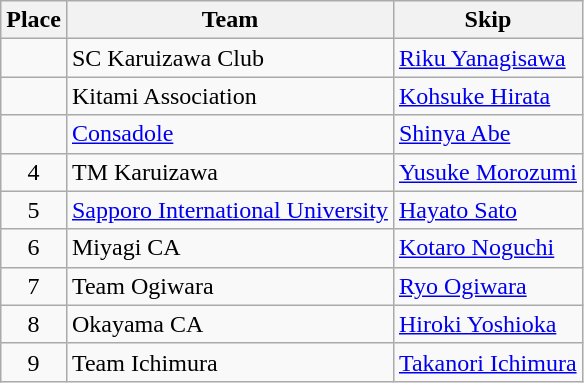<table class="wikitable">
<tr>
<th>Place</th>
<th>Team</th>
<th>Skip</th>
</tr>
<tr>
<td align=center></td>
<td> SC Karuizawa Club</td>
<td><a href='#'>Riku Yanagisawa</a></td>
</tr>
<tr>
<td align=center></td>
<td> Kitami Association</td>
<td><a href='#'>Kohsuke Hirata</a></td>
</tr>
<tr>
<td align=center></td>
<td> <a href='#'>Consadole</a></td>
<td><a href='#'>Shinya Abe</a></td>
</tr>
<tr>
<td align=center>4</td>
<td> TM Karuizawa</td>
<td><a href='#'>Yusuke Morozumi</a></td>
</tr>
<tr>
<td align=center>5</td>
<td> <a href='#'>Sapporo International University</a></td>
<td><a href='#'>Hayato Sato</a></td>
</tr>
<tr>
<td align=center>6</td>
<td> Miyagi CA</td>
<td><a href='#'>Kotaro Noguchi</a></td>
</tr>
<tr>
<td align=center>7</td>
<td> Team Ogiwara</td>
<td><a href='#'>Ryo Ogiwara</a></td>
</tr>
<tr>
<td align=center>8</td>
<td> Okayama CA</td>
<td><a href='#'>Hiroki Yoshioka</a></td>
</tr>
<tr>
<td align=center>9</td>
<td> Team Ichimura</td>
<td><a href='#'>Takanori Ichimura</a></td>
</tr>
</table>
